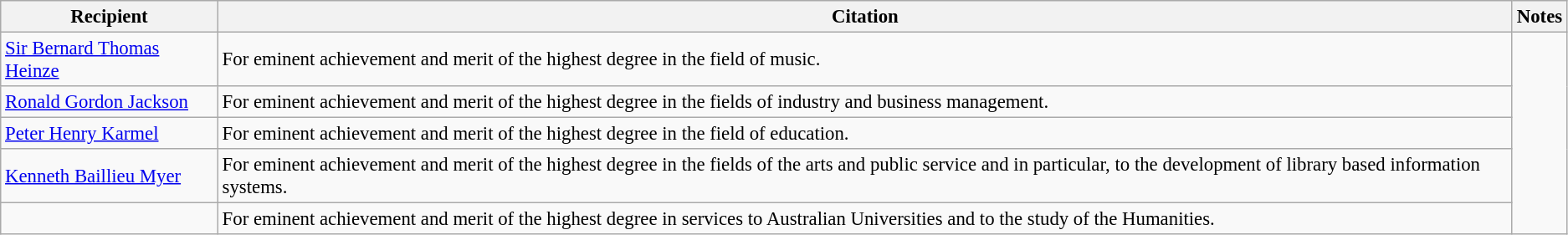<table class="wikitable" style="font-size:95%;">
<tr>
<th>Recipient</th>
<th>Citation</th>
<th>Notes</th>
</tr>
<tr>
<td><a href='#'>Sir Bernard Thomas Heinze</a></td>
<td>For eminent achievement and merit of the highest degree in the field of music.</td>
<td rowspan=5></td>
</tr>
<tr>
<td><a href='#'>Ronald Gordon Jackson</a></td>
<td>For eminent achievement and merit of the highest degree in the fields of industry and business management.</td>
</tr>
<tr>
<td> <a href='#'>Peter Henry Karmel</a> </td>
<td>For eminent achievement and merit of the highest degree in the field of education.</td>
</tr>
<tr>
<td><a href='#'>Kenneth Baillieu Myer</a> </td>
<td>For eminent achievement and merit of the highest degree in the fields of the arts and public service and in particular, to the development of library based information systems.</td>
</tr>
<tr>
<td></td>
<td>For eminent achievement and merit of the highest degree in services to Australian Universities and to the study of the Humanities.</td>
</tr>
</table>
